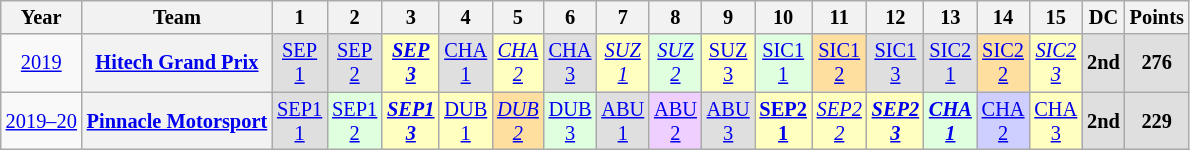<table class="wikitable" style="text-align:center; font-size:85%">
<tr>
<th>Year</th>
<th>Team</th>
<th>1</th>
<th>2</th>
<th>3</th>
<th>4</th>
<th>5</th>
<th>6</th>
<th>7</th>
<th>8</th>
<th>9</th>
<th>10</th>
<th>11</th>
<th>12</th>
<th>13</th>
<th>14</th>
<th>15</th>
<th>DC</th>
<th>Points</th>
</tr>
<tr>
<td><a href='#'>2019</a></td>
<th nowrap><a href='#'>Hitech Grand Prix</a></th>
<td style="background:#DFDFDF;"><a href='#'>SEP<br>1</a><br></td>
<td style="background:#DFDFDF;"><a href='#'>SEP<br>2</a><br></td>
<td style="background:#FFFFBF;"><strong><em><a href='#'>SEP<br>3</a></em></strong><br></td>
<td style="background:#DFDFDF;"><a href='#'>CHA<br>1</a><br></td>
<td style="background:#FFFFBF;"><em><a href='#'>CHA<br>2</a></em><br></td>
<td style="background:#DFDFDF;"><a href='#'>CHA<br>3</a><br></td>
<td style="background:#FFFFBF;"><em><a href='#'>SUZ<br>1</a></em><br></td>
<td style="background:#DFFFDF;"><em><a href='#'>SUZ<br>2</a></em><br></td>
<td style="background:#FFFFBF;"><a href='#'>SUZ<br>3</a><br></td>
<td style="background:#DFFFDF;"><a href='#'>SIC1<br>1</a><br></td>
<td style="background:#FFDF9F;"><a href='#'>SIC1<br>2</a><br></td>
<td style="background:#DFDFDF;"><a href='#'>SIC1<br>3</a><br></td>
<td style="background:#DFDFDF;"><a href='#'>SIC2<br>1</a><br></td>
<td style="background:#FFDF9F;"><a href='#'>SIC2<br>2</a><br></td>
<td style="background:#FFFFBF;"><em><a href='#'>SIC2<br>3</a></em><br></td>
<th style="background:#DFDFDF;">2nd</th>
<th style="background:#DFDFDF;">276</th>
</tr>
<tr>
<td><a href='#'>2019–20</a></td>
<th nowrap><a href='#'>Pinnacle Motorsport</a></th>
<td style="background:#DFDFDF;"><a href='#'>SEP1<br>1</a><br></td>
<td style="background:#DFFFDF;"><a href='#'>SEP1<br>2</a><br></td>
<td style="background:#FFFFBF;"><strong><em><a href='#'>SEP1<br>3</a></em></strong><br></td>
<td style="background:#FFFFBF;"><a href='#'>DUB<br>1</a><br></td>
<td style="background:#FFDF9F;"><em><a href='#'>DUB<br>2</a></em><br></td>
<td style="background:#DFFFDF;"><a href='#'>DUB<br>3</a><br></td>
<td style="background:#DFDFDF;"><a href='#'>ABU<br>1</a><br></td>
<td style="background:#EFCFFF;"><a href='#'>ABU<br>2</a><br></td>
<td style="background:#DFDFDF;"><a href='#'>ABU<br>3</a><br></td>
<td style="background:#FFFFBF;"><strong><a href='#'>SEP2<br>1</a></strong><br></td>
<td style="background:#FFFFBF;"><em><a href='#'>SEP2<br>2</a></em><br></td>
<td style="background:#FFFFBF;"><strong><em><a href='#'>SEP2<br>3</a></em></strong><br></td>
<td style="background:#DFFFDF;"><strong><em><a href='#'>CHA<br>1</a></em></strong><br></td>
<td style="background:#CFCFFF;"><a href='#'>CHA<br>2</a><br></td>
<td style="background:#FFFFBF;"><a href='#'>CHA<br>3</a><br></td>
<th style="background:#DFDFDF;">2nd</th>
<th style="background:#DFDFDF;">229</th>
</tr>
</table>
